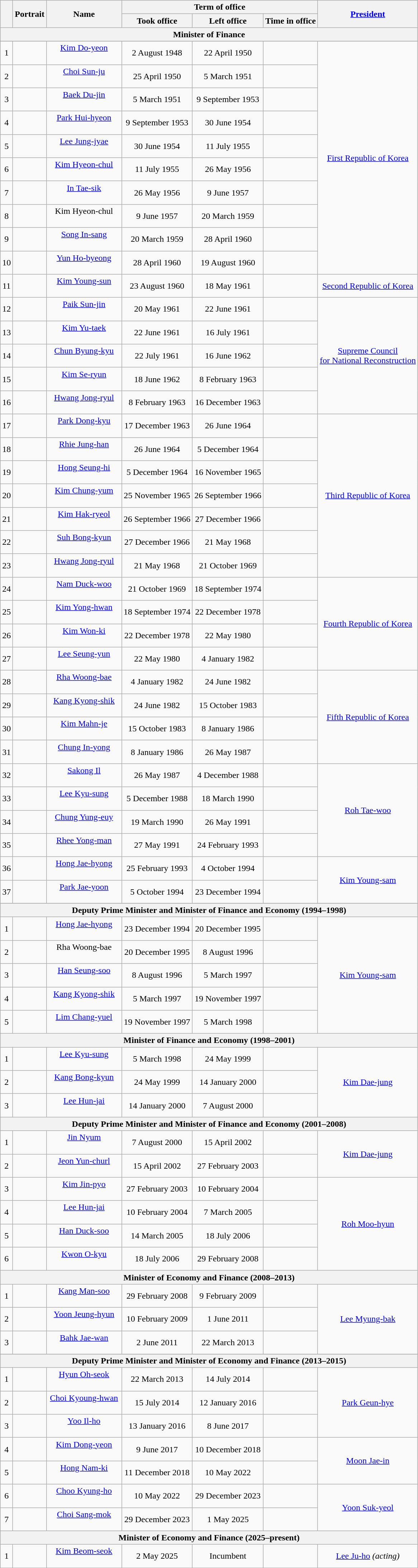<table class="wikitable" style="text-align:center">
<tr>
<th rowspan="2"></th>
<th rowspan="2">Portrait</th>
<th rowspan="2" width="18%">Name<br></th>
<th colspan="3">Term of office</th>
<th rowspan="2"><a href='#'>President</a></th>
</tr>
<tr>
<th>Took office</th>
<th>Left office</th>
<th>Time in office</th>
</tr>
<tr>
<th colspan="7">Minister of Finance</th>
</tr>
<tr>
</tr>
<tr>
<td>1</td>
<td></td>
<td><a href='#'>Kim Do-yeon</a><br><br></td>
<td>2 August 1948</td>
<td>22 April 1950</td>
<td></td>
<td rowspan="10"><a href='#'>First Republic of Korea</a></td>
</tr>
<tr>
<td>2</td>
<td></td>
<td><a href='#'>Choi Sun-ju</a><br><br></td>
<td>25 April 1950</td>
<td>5 March 1951</td>
<td></td>
</tr>
<tr>
<td>3</td>
<td></td>
<td><a href='#'>Baek Du-jin</a><br><br></td>
<td>5 March 1951</td>
<td>9 September 1953</td>
<td></td>
</tr>
<tr>
<td>4</td>
<td></td>
<td><a href='#'>Park Hui-hyeon</a><br><br></td>
<td>9 September 1953</td>
<td>30 June 1954</td>
<td></td>
</tr>
<tr>
<td>5</td>
<td></td>
<td><a href='#'>Lee Jung-jyae</a><br><br></td>
<td>30 June 1954</td>
<td>11 July 1955</td>
<td></td>
</tr>
<tr>
<td>6</td>
<td></td>
<td><a href='#'>Kim Hyeon-chul</a><br><br></td>
<td>11 July 1955</td>
<td>26 May 1956</td>
<td></td>
</tr>
<tr>
<td>7</td>
<td></td>
<td><a href='#'>In Tae-sik</a><br><br></td>
<td>26 May 1956</td>
<td>9 June 1957</td>
<td></td>
</tr>
<tr>
<td>8</td>
<td></td>
<td>Kim Hyeon-chul<br><br></td>
<td>9 June 1957</td>
<td>20 March 1959</td>
<td></td>
</tr>
<tr>
<td>9</td>
<td></td>
<td><a href='#'>Song In-sang</a><br><br></td>
<td>20 March 1959</td>
<td>28 April 1960</td>
<td></td>
</tr>
<tr>
<td>10</td>
<td></td>
<td><a href='#'>Yun Ho-byeong</a><br><br></td>
<td>28 April 1960</td>
<td>19 August 1960</td>
<td></td>
</tr>
<tr>
<td>11</td>
<td></td>
<td><a href='#'>Kim Young-sun</a><br><br></td>
<td>23 August 1960</td>
<td>18 May 1961</td>
<td></td>
<td><a href='#'>Second Republic of Korea</a></td>
</tr>
<tr>
<td>12</td>
<td></td>
<td><a href='#'>Paik Sun-jin</a><br><br></td>
<td>20 May 1961</td>
<td>22 June 1961</td>
<td></td>
<td rowspan="5"><a href='#'>Supreme Council<br>for National Reconstruction</a></td>
</tr>
<tr>
<td>13</td>
<td></td>
<td><a href='#'>Kim Yu-taek</a><br><br></td>
<td>22 June 1961</td>
<td>16 July 1961</td>
<td></td>
</tr>
<tr>
<td>14</td>
<td></td>
<td><a href='#'>Chun Byung-kyu</a><br><br></td>
<td>22 July 1961</td>
<td>16 June 1962</td>
<td></td>
</tr>
<tr>
<td>15</td>
<td></td>
<td><a href='#'>Kim Se-ryun</a><br><br></td>
<td>18 June 1962</td>
<td>8 February 1963</td>
<td></td>
</tr>
<tr>
<td>16</td>
<td></td>
<td><a href='#'>Hwang Jong-ryul</a><br><br></td>
<td>8 February 1963</td>
<td>16 December 1963</td>
<td></td>
</tr>
<tr>
<td>17</td>
<td></td>
<td><a href='#'>Park Dong-kyu</a><br><br></td>
<td>17 December 1963</td>
<td>26 June 1964</td>
<td></td>
<td rowspan="7"><a href='#'>Third Republic of Korea</a></td>
</tr>
<tr>
<td>18</td>
<td></td>
<td><a href='#'>Rhie Jung-han</a><br><br></td>
<td>26 June 1964</td>
<td>5 December 1964</td>
<td></td>
</tr>
<tr>
<td>19</td>
<td></td>
<td><a href='#'>Hong Seung-hi</a><br><br></td>
<td>5 December 1964</td>
<td>16 November 1965</td>
<td></td>
</tr>
<tr>
<td>20</td>
<td></td>
<td><a href='#'>Kim Chung-yum</a><br><br></td>
<td>25 November 1965</td>
<td>26 September 1966</td>
<td></td>
</tr>
<tr>
<td>21</td>
<td></td>
<td><a href='#'>Kim Hak-ryeol</a><br><br></td>
<td>26 September 1966</td>
<td>27 December 1966</td>
<td></td>
</tr>
<tr>
<td>22</td>
<td></td>
<td><a href='#'>Suh Bong-kyun</a><br><br></td>
<td>27 December 1966</td>
<td>21 May 1968</td>
<td></td>
</tr>
<tr>
<td>23</td>
<td></td>
<td><a href='#'>Hwang Jong-ryul</a><br><br></td>
<td>21 May 1968</td>
<td>21 October 1969</td>
<td></td>
</tr>
<tr>
<td>24</td>
<td></td>
<td><a href='#'>Nam Duck-woo</a><br><br></td>
<td>21 October 1969</td>
<td>18 September 1974</td>
<td></td>
<td rowspan="4"><a href='#'>Fourth Republic of Korea</a></td>
</tr>
<tr>
<td>25</td>
<td></td>
<td><a href='#'>Kim Yong-hwan</a><br><br></td>
<td>18 September 1974</td>
<td>22 December 1978</td>
<td></td>
</tr>
<tr>
<td>26</td>
<td></td>
<td><a href='#'>Kim Won-ki</a><br><br></td>
<td>22 December 1978</td>
<td>22 May 1980</td>
<td></td>
</tr>
<tr>
<td>27</td>
<td></td>
<td><a href='#'>Lee Seung-yun</a><br><br></td>
<td>22 May 1980</td>
<td>4 January 1982</td>
<td></td>
</tr>
<tr>
<td>28</td>
<td></td>
<td><a href='#'>Rha Woong-bae</a><br><br></td>
<td>4 January 1982</td>
<td>24 June 1982</td>
<td></td>
<td rowspan="4"><a href='#'>Fifth Republic of Korea</a></td>
</tr>
<tr>
<td>29</td>
<td></td>
<td><a href='#'>Kang Kyong-shik</a><br><br></td>
<td>24 June 1982</td>
<td>15 October 1983</td>
<td></td>
</tr>
<tr>
<td>30</td>
<td></td>
<td><a href='#'>Kim Mahn-je</a><br><br></td>
<td>15 October 1983</td>
<td>8 January 1986</td>
<td></td>
</tr>
<tr>
<td>31</td>
<td></td>
<td><a href='#'>Chung In-yong</a><br><br></td>
<td>8 January 1986</td>
<td>26 May 1987</td>
<td></td>
</tr>
<tr>
<td>32</td>
<td></td>
<td><a href='#'>Sakong Il</a><br><br></td>
<td>26 May 1987</td>
<td>4 December 1988</td>
<td></td>
<td rowspan="4"><a href='#'>Roh Tae-woo</a></td>
</tr>
<tr>
<td>33</td>
<td></td>
<td><a href='#'>Lee Kyu-sung</a><br><br></td>
<td>5 December 1988</td>
<td>18 March 1990</td>
<td></td>
</tr>
<tr>
<td>34</td>
<td></td>
<td><a href='#'>Chung Yung-euy</a><br><br></td>
<td>19 March 1990</td>
<td>26 May 1991</td>
<td></td>
</tr>
<tr>
<td>35</td>
<td></td>
<td><a href='#'>Rhee Yong-man</a><br><br></td>
<td>27 May 1991</td>
<td>24 February 1993</td>
<td></td>
</tr>
<tr>
<td>36</td>
<td></td>
<td><a href='#'>Hong Jae-hyong</a><br><br></td>
<td>25 February 1993</td>
<td>4 October 1994</td>
<td></td>
<td rowspan="2"><a href='#'>Kim Young-sam</a></td>
</tr>
<tr>
<td>37</td>
<td></td>
<td><a href='#'>Park Jae-yoon</a><br><br></td>
<td>5 October 1994</td>
<td>23 December 1994</td>
<td></td>
</tr>
<tr>
</tr>
<tr>
<th colspan="7">Deputy Prime Minister and Minister of Finance and Economy (1994–1998)</th>
</tr>
<tr>
<td>1</td>
<td></td>
<td><a href='#'>Hong Jae-hyong</a><br><br></td>
<td>23 December 1994</td>
<td>20 December 1995</td>
<td></td>
<td rowspan="5"><a href='#'>Kim Young-sam</a></td>
</tr>
<tr>
<td>2</td>
<td></td>
<td>Rha Woong-bae<br><br></td>
<td>20 December 1995</td>
<td>8 August 1996</td>
<td></td>
</tr>
<tr>
<td>3</td>
<td></td>
<td><a href='#'>Han Seung-soo</a><br><br></td>
<td>8 August 1996</td>
<td>5 March 1997</td>
<td></td>
</tr>
<tr>
<td>4</td>
<td></td>
<td><a href='#'>Kang Kyong-shik</a><br><br></td>
<td>5 March 1997</td>
<td>19 November 1997</td>
<td></td>
</tr>
<tr>
<td>5</td>
<td></td>
<td><a href='#'>Lim Chang-yuel</a><br><br></td>
<td>19 November 1997</td>
<td>5 March 1998</td>
<td></td>
</tr>
<tr>
<th colspan="7">Minister of Finance and Economy (1998–2001)</th>
</tr>
<tr>
<td>1</td>
<td></td>
<td><a href='#'>Lee Kyu-sung</a><br><br></td>
<td>5 March 1998</td>
<td>24 May 1999</td>
<td></td>
<td rowspan="3"><a href='#'>Kim Dae-jung</a></td>
</tr>
<tr>
<td>2</td>
<td></td>
<td><a href='#'>Kang Bong-kyun</a><br><br></td>
<td>24 May 1999</td>
<td>14 January 2000</td>
<td></td>
</tr>
<tr>
<td>3</td>
<td></td>
<td><a href='#'>Lee Hun-jai</a><br><br></td>
<td>14 January 2000</td>
<td>7 August 2000</td>
<td></td>
</tr>
<tr>
<th colspan="7">Deputy Prime Minister and Minister of Finance and Economy (2001–2008)</th>
</tr>
<tr>
<td>1</td>
<td></td>
<td><a href='#'>Jin Nyum</a><br><br></td>
<td>7 August 2000</td>
<td>15 April 2002</td>
<td></td>
<td rowspan="2"><a href='#'>Kim Dae-jung</a></td>
</tr>
<tr>
<td>2</td>
<td></td>
<td><a href='#'>Jeon Yun-churl</a><br><br></td>
<td>15 April 2002</td>
<td>27 February 2003</td>
<td></td>
</tr>
<tr>
<td>3</td>
<td></td>
<td><a href='#'>Kim Jin-pyo</a><br><br></td>
<td>27 February 2003</td>
<td>10 February 2004</td>
<td></td>
<td rowspan="4"><a href='#'>Roh Moo-hyun</a></td>
</tr>
<tr>
<td>4</td>
<td></td>
<td><a href='#'>Lee Hun-jai</a><br><br></td>
<td>10 February 2004</td>
<td>7 March 2005</td>
<td></td>
</tr>
<tr>
<td>5</td>
<td></td>
<td><a href='#'>Han Duck-soo</a><br><br></td>
<td>14 March 2005</td>
<td>18 July 2006</td>
<td></td>
</tr>
<tr>
<td>6</td>
<td></td>
<td><a href='#'>Kwon O-kyu</a><br><br></td>
<td>18 July 2006</td>
<td>29 February 2008</td>
<td></td>
</tr>
<tr>
<th colspan="7">Minister of Economy and Finance (2008–2013)</th>
</tr>
<tr>
<td>1</td>
<td></td>
<td><a href='#'>Kang Man-soo</a><br><br></td>
<td>29 February 2008</td>
<td>9 February 2009</td>
<td></td>
<td rowspan="3"><a href='#'>Lee Myung-bak</a></td>
</tr>
<tr>
<td>2</td>
<td></td>
<td><a href='#'>Yoon Jeung-hyun</a><br><br></td>
<td>10 February 2009</td>
<td>1 June 2011</td>
<td></td>
</tr>
<tr>
<td>3</td>
<td></td>
<td><a href='#'>Bahk Jae-wan</a><br><br></td>
<td>2 June 2011</td>
<td>22 March 2013</td>
<td></td>
</tr>
<tr>
</tr>
<tr>
<th colspan="7">Deputy Prime Minister and Minister of Economy and Finance (2013–2015)</th>
</tr>
<tr>
<td>1</td>
<td></td>
<td><a href='#'>Hyun Oh-seok</a><br><br></td>
<td>22 March 2013</td>
<td>14 July 2014</td>
<td></td>
<td rowspan="3"><a href='#'>Park Geun-hye</a></td>
</tr>
<tr>
<td>2</td>
<td></td>
<td><a href='#'>Choi Kyoung-hwan</a><br><br></td>
<td>15 July 2014</td>
<td>12 January 2016</td>
<td></td>
</tr>
<tr>
<td>3</td>
<td></td>
<td><a href='#'>Yoo Il-ho</a><br><br></td>
<td>13 January 2016</td>
<td>8 June 2017</td>
<td></td>
</tr>
<tr>
<td>4</td>
<td></td>
<td><a href='#'>Kim Dong-yeon</a><br><br></td>
<td>9 June 2017</td>
<td>10 December 2018</td>
<td></td>
<td rowspan="2"><a href='#'>Moon Jae-in</a></td>
</tr>
<tr>
<td>5</td>
<td></td>
<td><a href='#'>Hong Nam-ki</a><br><br></td>
<td>11 December 2018</td>
<td>10 May 2022</td>
<td></td>
</tr>
<tr>
<td>6</td>
<td></td>
<td><a href='#'>Choo Kyung-ho</a><br><br></td>
<td>10 May 2022</td>
<td>29 December 2023</td>
<td></td>
<td rowspan="2"><a href='#'>Yoon Suk-yeol</a></td>
</tr>
<tr>
<td>7</td>
<td></td>
<td><a href='#'>Choi Sang-mok</a><br><br></td>
<td>29 December 2023</td>
<td>1 May 2025</td>
<td></td>
</tr>
<tr>
<th colspan="7">Minister of Economy and Finance (2025–present)</th>
</tr>
<tr>
<td>1</td>
<td></td>
<td><a href='#'>Kim Beom-seok</a><br><br></td>
<td>2 May 2025</td>
<td>Incumbent</td>
<td></td>
<td rowspan="2"><a href='#'>Lee Ju-ho</a> <em>(acting)</em></td>
</tr>
</table>
